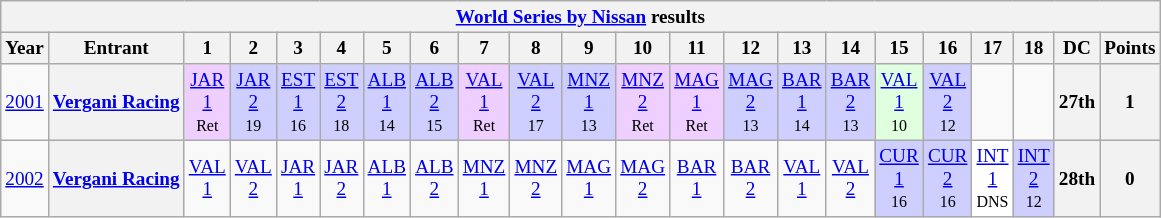<table class="wikitable" style="text-align:center; font-size:80%">
<tr>
<th colspan=45><a href='#'>World Series by Nissan</a> results</th>
</tr>
<tr>
<th>Year</th>
<th>Entrant</th>
<th>1</th>
<th>2</th>
<th>3</th>
<th>4</th>
<th>5</th>
<th>6</th>
<th>7</th>
<th>8</th>
<th>9</th>
<th>10</th>
<th>11</th>
<th>12</th>
<th>13</th>
<th>14</th>
<th>15</th>
<th>16</th>
<th>17</th>
<th>18</th>
<th>DC</th>
<th>Points</th>
</tr>
<tr>
<td><a href='#'>2001</a></td>
<th><a href='#'>Vergani Racing</a></th>
<td style="background:#EFCFFF;"><a href='#'>JAR<br>1</a><br><small>Ret</small></td>
<td style="background:#CFCFFF;"><a href='#'>JAR<br>2</a><br><small>19</small></td>
<td style="background:#CFCFFF;"><a href='#'>EST<br>1</a><br><small>16</small></td>
<td style="background:#CFCFFF;"><a href='#'>EST<br>2</a><br><small>18</small></td>
<td style="background:#CFCFFF;"><a href='#'>ALB<br>1</a><br><small>14</small></td>
<td style="background:#CFCFFF;"><a href='#'>ALB<br>2</a><br><small>15</small></td>
<td style="background:#EFCFFF;"><a href='#'>VAL<br>1</a><br><small>Ret</small></td>
<td style="background:#CFCFFF;"><a href='#'>VAL<br>2</a><br><small>17</small></td>
<td style="background:#CFCFFF;"><a href='#'>MNZ<br>1</a><br><small>13</small></td>
<td style="background:#EFCFFF;"><a href='#'>MNZ<br>2</a><br><small>Ret</small></td>
<td style="background:#EFCFFF;"><a href='#'>MAG<br>1</a><br><small>Ret</small></td>
<td style="background:#CFCFFF;"><a href='#'>MAG<br>2</a><br><small>13</small></td>
<td style="background:#CFCFFF;"><a href='#'>BAR<br>1</a><br><small>14</small></td>
<td style="background:#CFCFFF;"><a href='#'>BAR<br>2</a><br><small>13</small></td>
<td style="background:#DFFFDF;"><a href='#'>VAL<br>1</a><br><small>10</small></td>
<td style="background:#CFCFFF;"><a href='#'>VAL<br>2</a><br><small>12</small></td>
<td></td>
<td></td>
<th>27th</th>
<th>1</th>
</tr>
<tr>
<td><a href='#'>2002</a></td>
<th><a href='#'>Vergani Racing</a></th>
<td><a href='#'>VAL<br>1</a></td>
<td><a href='#'>VAL<br>2</a></td>
<td><a href='#'>JAR<br>1</a></td>
<td><a href='#'>JAR<br>2</a></td>
<td><a href='#'>ALB<br>1</a></td>
<td><a href='#'>ALB<br>2</a></td>
<td><a href='#'>MNZ<br>1</a></td>
<td><a href='#'>MNZ<br>2</a></td>
<td><a href='#'>MAG<br>1</a></td>
<td><a href='#'>MAG<br>2</a></td>
<td><a href='#'>BAR<br>1</a></td>
<td><a href='#'>BAR<br>2</a></td>
<td><a href='#'>VAL<br>1</a></td>
<td><a href='#'>VAL<br>2</a></td>
<td style="background:#CFCFFF;"><a href='#'>CUR<br>1</a><br><small>16</small></td>
<td style="background:#CFCFFF;"><a href='#'>CUR<br>2</a><br><small>16</small></td>
<td style="background:#FFFFFF;"><a href='#'>INT<br>1</a><br><small>DNS</small></td>
<td style="background:#CFCFFF;"><a href='#'>INT<br>2</a><br><small>12</small></td>
<th>28th</th>
<th>0</th>
</tr>
</table>
